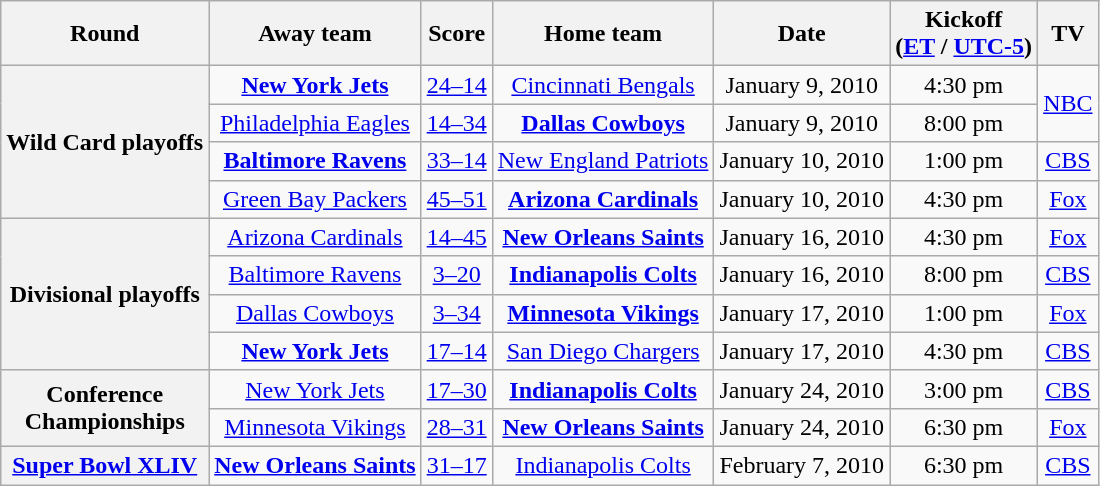<table class="wikitable" style="text-align:center">
<tr>
<th>Round</th>
<th>Away team</th>
<th>Score</th>
<th>Home team</th>
<th>Date</th>
<th>Kickoff<br>(<a href='#'>ET</a> / <a href='#'>UTC-5</a>)</th>
<th>TV</th>
</tr>
<tr>
<th rowspan=4>Wild Card playoffs</th>
<td><strong><a href='#'>New York Jets</a></strong></td>
<td align=center><a href='#'>24–14</a></td>
<td><a href='#'>Cincinnati Bengals</a></td>
<td>January 9, 2010</td>
<td>4:30 pm</td>
<td rowspan="2"><a href='#'>NBC</a></td>
</tr>
<tr>
<td><a href='#'>Philadelphia Eagles</a></td>
<td align=center><a href='#'>14–34</a></td>
<td><strong><a href='#'>Dallas Cowboys</a></strong></td>
<td>January 9, 2010</td>
<td>8:00 pm</td>
</tr>
<tr>
<td><strong><a href='#'>Baltimore Ravens</a></strong></td>
<td align=center><a href='#'>33–14</a></td>
<td><a href='#'>New England Patriots</a></td>
<td>January 10, 2010</td>
<td>1:00 pm</td>
<td><a href='#'>CBS</a></td>
</tr>
<tr>
<td><a href='#'>Green Bay Packers</a></td>
<td align=center><a href='#'>45–51 </a></td>
<td><strong><a href='#'>Arizona Cardinals</a></strong></td>
<td>January 10, 2010</td>
<td>4:30 pm</td>
<td><a href='#'>Fox</a></td>
</tr>
<tr>
<th rowspan=4>Divisional playoffs</th>
<td><a href='#'>Arizona Cardinals</a></td>
<td align=center><a href='#'>14–45</a></td>
<td><strong><a href='#'>New Orleans Saints</a></strong></td>
<td>January 16, 2010</td>
<td>4:30 pm</td>
<td><a href='#'>Fox</a></td>
</tr>
<tr>
<td><a href='#'>Baltimore Ravens</a></td>
<td align=center><a href='#'>3–20</a></td>
<td><strong><a href='#'>Indianapolis Colts</a></strong></td>
<td>January 16, 2010</td>
<td>8:00 pm</td>
<td><a href='#'>CBS</a></td>
</tr>
<tr>
<td><a href='#'>Dallas Cowboys</a></td>
<td align=center><a href='#'>3–34</a></td>
<td><strong><a href='#'>Minnesota Vikings</a></strong></td>
<td>January 17, 2010</td>
<td>1:00 pm</td>
<td><a href='#'>Fox</a></td>
</tr>
<tr>
<td><strong><a href='#'>New York Jets</a></strong></td>
<td align=center><a href='#'>17–14</a></td>
<td><a href='#'>San Diego Chargers</a></td>
<td>January 17, 2010</td>
<td>4:30 pm</td>
<td><a href='#'>CBS</a></td>
</tr>
<tr>
<th rowspan=2>Conference<br>Championships</th>
<td><a href='#'>New York Jets</a></td>
<td align=center><a href='#'>17–30</a></td>
<td><strong><a href='#'>Indianapolis Colts</a></strong></td>
<td>January 24, 2010</td>
<td>3:00 pm</td>
<td><a href='#'>CBS</a></td>
</tr>
<tr>
<td><a href='#'>Minnesota Vikings</a></td>
<td align=center><a href='#'>28–31 </a></td>
<td><strong><a href='#'>New Orleans Saints</a></strong></td>
<td>January 24, 2010</td>
<td>6:30 pm</td>
<td><a href='#'>Fox</a></td>
</tr>
<tr>
<th><a href='#'>Super Bowl XLIV</a><br></th>
<td><strong><a href='#'>New Orleans Saints</a></strong></td>
<td align=center><a href='#'>31–17</a></td>
<td><a href='#'>Indianapolis Colts</a></td>
<td>February 7, 2010</td>
<td>6:30 pm</td>
<td><a href='#'>CBS</a></td>
</tr>
</table>
